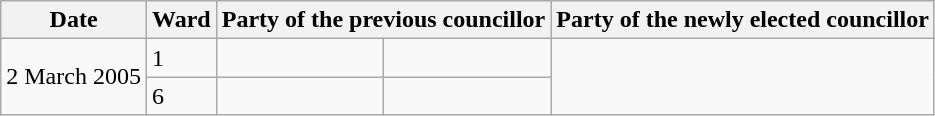<table class="wikitable">
<tr>
<th>Date</th>
<th>Ward</th>
<th colspan=2>Party of the previous councillor</th>
<th colspan=2>Party of the newly elected councillor</th>
</tr>
<tr>
<td rowspan=2>2 March 2005</td>
<td>1</td>
<td></td>
<td></td>
</tr>
<tr>
<td>6</td>
<td></td>
<td></td>
</tr>
</table>
